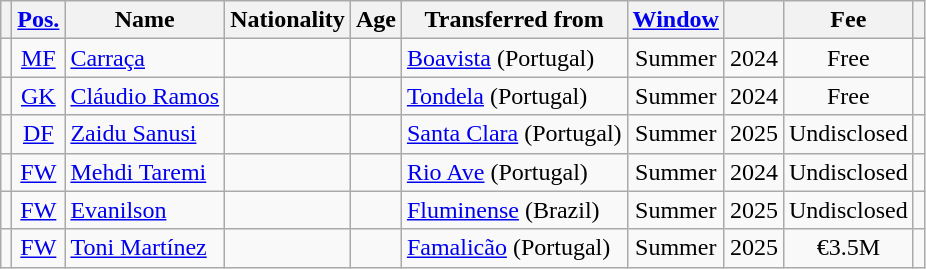<table class="wikitable sortable" style="text-align:center;">
<tr>
<th scope=col></th>
<th scope=col><a href='#'>Pos.</a></th>
<th scope=col>Name</th>
<th scope=col>Nationality</th>
<th scope=col>Age</th>
<th scope=col>Transferred from</th>
<th scope=col><a href='#'>Window</a></th>
<th scope=col></th>
<th scope=col>Fee</th>
<th scope=col class=unsortable></th>
</tr>
<tr>
<td></td>
<td><a href='#'>MF</a></td>
<td align=left><a href='#'>Carraça</a></td>
<td align=left></td>
<td></td>
<td align=left><a href='#'>Boavista</a> (Portugal)</td>
<td>Summer</td>
<td>2024</td>
<td>Free</td>
<td></td>
</tr>
<tr>
<td></td>
<td><a href='#'>GK</a></td>
<td align=left><a href='#'>Cláudio Ramos</a></td>
<td align=left></td>
<td></td>
<td align=left><a href='#'>Tondela</a> (Portugal)</td>
<td>Summer</td>
<td>2024</td>
<td>Free</td>
<td></td>
</tr>
<tr>
<td></td>
<td><a href='#'>DF</a></td>
<td align=left><a href='#'>Zaidu Sanusi</a></td>
<td align=left></td>
<td></td>
<td align=left><a href='#'>Santa Clara</a> (Portugal)</td>
<td>Summer</td>
<td>2025</td>
<td>Undisclosed</td>
<td></td>
</tr>
<tr>
<td></td>
<td><a href='#'>FW</a></td>
<td align=left><a href='#'>Mehdi Taremi</a></td>
<td align=left></td>
<td></td>
<td align=left><a href='#'>Rio Ave</a> (Portugal)</td>
<td>Summer</td>
<td>2024</td>
<td>Undisclosed</td>
<td></td>
</tr>
<tr>
<td></td>
<td><a href='#'>FW</a></td>
<td align=left><a href='#'>Evanilson</a></td>
<td align=left></td>
<td></td>
<td align=left><a href='#'>Fluminense</a> (Brazil)</td>
<td>Summer</td>
<td>2025</td>
<td>Undisclosed</td>
<td></td>
</tr>
<tr>
<td></td>
<td><a href='#'>FW</a></td>
<td align=left><a href='#'>Toni Martínez</a></td>
<td align=left></td>
<td></td>
<td align=left><a href='#'>Famalicão</a> (Portugal)</td>
<td>Summer</td>
<td>2025</td>
<td>€3.5M</td>
<td></td>
</tr>
</table>
